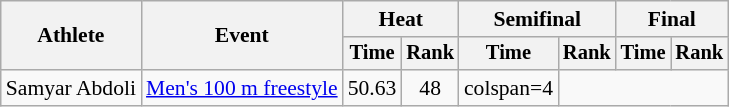<table class=wikitable style="font-size:90%">
<tr>
<th rowspan="2">Athlete</th>
<th rowspan="2">Event</th>
<th colspan="2">Heat</th>
<th colspan="2">Semifinal</th>
<th colspan="2">Final</th>
</tr>
<tr style="font-size:95%">
<th>Time</th>
<th>Rank</th>
<th>Time</th>
<th>Rank</th>
<th>Time</th>
<th>Rank</th>
</tr>
<tr align=center>
<td align=left>Samyar Abdoli</td>
<td align=left><a href='#'>Men's 100 m freestyle</a></td>
<td>50.63</td>
<td>48</td>
<td>colspan=4 </td>
</tr>
</table>
